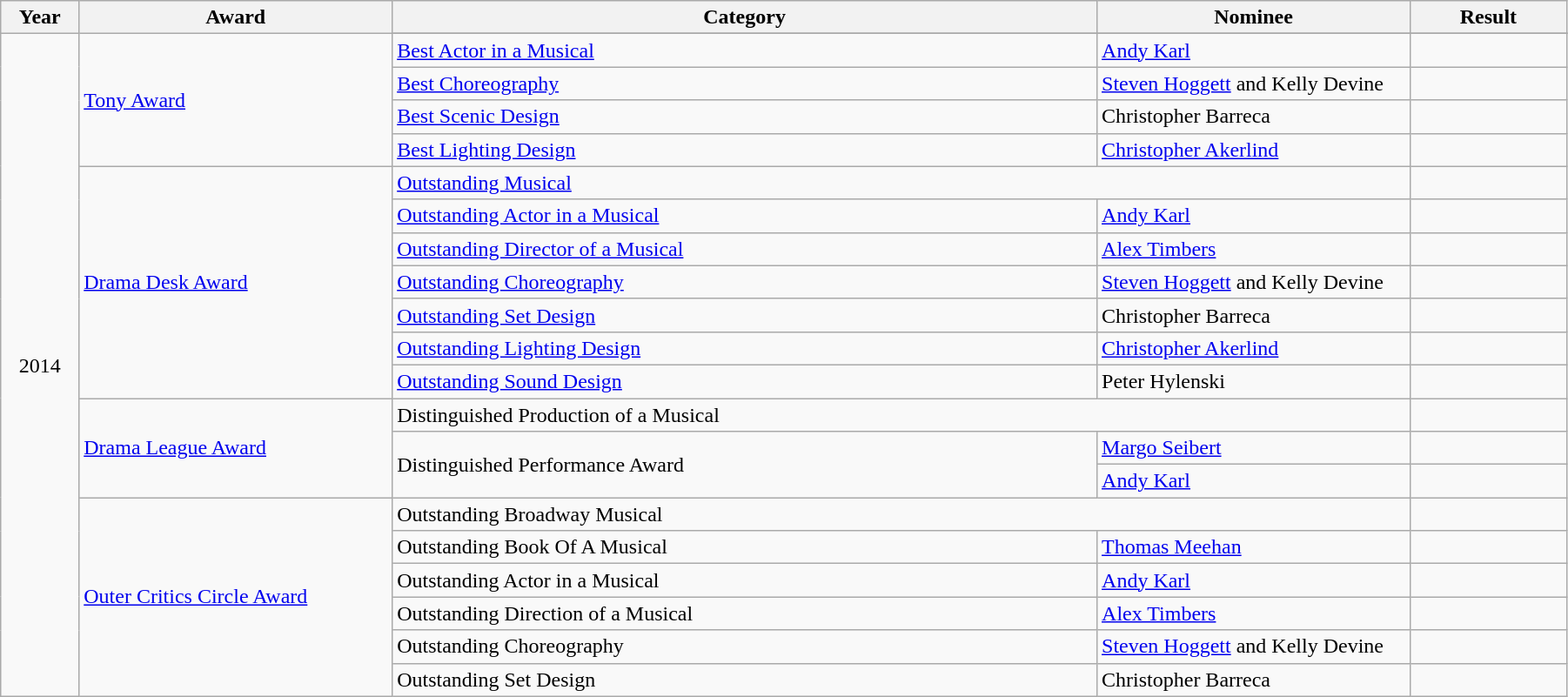<table class="wikitable" width="95%">
<tr>
<th width="5%">Year</th>
<th width="20%">Award</th>
<th width="45%">Category</th>
<th width="20%">Nominee</th>
<th width="10%">Result</th>
</tr>
<tr>
<td rowspan="21" align="center">2014</td>
<td rowspan="5"><a href='#'>Tony Award</a></td>
</tr>
<tr>
<td><a href='#'>Best Actor in a Musical</a></td>
<td><a href='#'>Andy Karl</a></td>
<td></td>
</tr>
<tr>
<td><a href='#'>Best Choreography</a></td>
<td><a href='#'>Steven Hoggett</a> and Kelly Devine</td>
<td></td>
</tr>
<tr>
<td><a href='#'>Best Scenic Design</a></td>
<td>Christopher Barreca</td>
<td></td>
</tr>
<tr>
<td><a href='#'>Best Lighting Design</a></td>
<td><a href='#'>Christopher Akerlind</a></td>
<td></td>
</tr>
<tr>
<td rowspan="7"><a href='#'>Drama Desk Award</a></td>
<td colspan="2"><a href='#'>Outstanding Musical</a></td>
<td></td>
</tr>
<tr>
<td><a href='#'>Outstanding Actor in a Musical</a></td>
<td><a href='#'>Andy Karl</a></td>
<td></td>
</tr>
<tr>
<td><a href='#'>Outstanding Director of a Musical</a></td>
<td><a href='#'>Alex Timbers</a></td>
<td></td>
</tr>
<tr>
<td><a href='#'>Outstanding Choreography</a></td>
<td><a href='#'>Steven Hoggett</a> and Kelly Devine</td>
<td></td>
</tr>
<tr>
<td><a href='#'>Outstanding Set Design</a></td>
<td>Christopher Barreca</td>
<td></td>
</tr>
<tr>
<td><a href='#'>Outstanding Lighting Design</a></td>
<td><a href='#'>Christopher Akerlind</a></td>
<td></td>
</tr>
<tr>
<td><a href='#'>Outstanding Sound Design</a></td>
<td>Peter Hylenski</td>
<td></td>
</tr>
<tr>
<td rowspan="3"><a href='#'>Drama League Award</a></td>
<td colspan="2">Distinguished Production of a Musical</td>
<td></td>
</tr>
<tr>
<td rowspan=2>Distinguished Performance Award</td>
<td><a href='#'>Margo Seibert</a></td>
<td></td>
</tr>
<tr>
<td><a href='#'>Andy Karl</a></td>
<td></td>
</tr>
<tr>
<td rowspan="6"><a href='#'>Outer Critics Circle Award</a></td>
<td colspan="2">Outstanding Broadway Musical</td>
<td></td>
</tr>
<tr>
<td>Outstanding Book Of A Musical</td>
<td><a href='#'>Thomas Meehan</a></td>
<td></td>
</tr>
<tr>
<td>Outstanding Actor in a Musical</td>
<td><a href='#'>Andy Karl</a></td>
<td></td>
</tr>
<tr>
<td>Outstanding Direction of a Musical</td>
<td><a href='#'>Alex Timbers</a></td>
<td></td>
</tr>
<tr>
<td>Outstanding Choreography</td>
<td><a href='#'>Steven Hoggett</a> and Kelly Devine</td>
<td></td>
</tr>
<tr>
<td>Outstanding Set Design</td>
<td>Christopher Barreca</td>
<td></td>
</tr>
</table>
